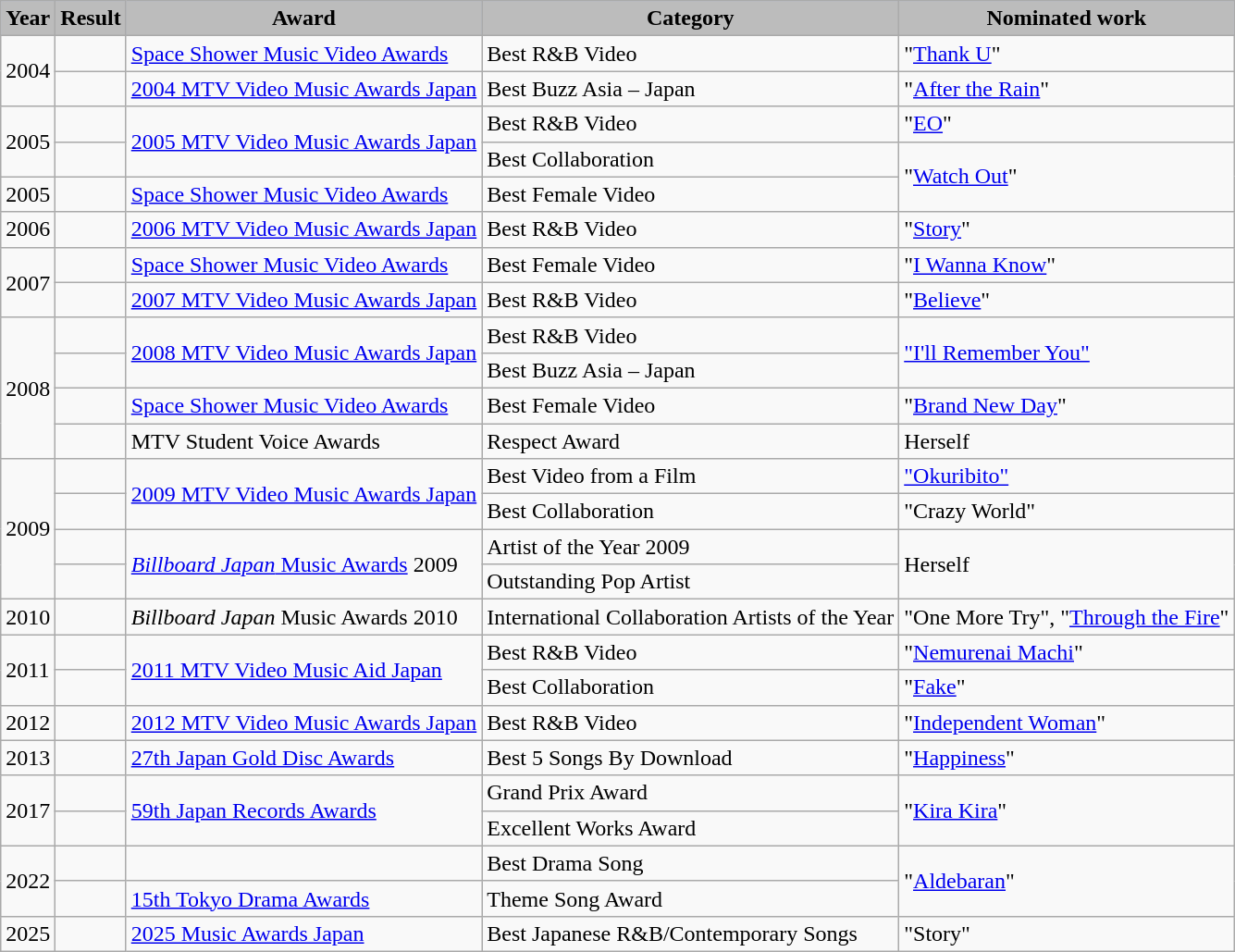<table class="wikitable">
<tr style="background:#b0c4de; text-align:center;">
<th style="background:#bcbcbc;">Year</th>
<th style="background:#bcbcbc;">Result</th>
<th style="background:#bcbcbc;">Award</th>
<th style="background:#bcbcbc;">Category</th>
<th style="background:#bcbcbc;">Nominated work</th>
</tr>
<tr>
<td rowspan="2">2004</td>
<td></td>
<td><a href='#'>Space Shower Music Video Awards</a></td>
<td>Best R&B Video</td>
<td>"<a href='#'>Thank U</a>"</td>
</tr>
<tr>
<td></td>
<td><a href='#'>2004 MTV Video Music Awards Japan</a></td>
<td>Best Buzz Asia – Japan</td>
<td>"<a href='#'>After the Rain</a>"</td>
</tr>
<tr>
<td rowspan="2">2005</td>
<td></td>
<td rowspan="2"><a href='#'>2005 MTV Video Music Awards Japan</a></td>
<td>Best R&B Video</td>
<td>"<a href='#'>EO</a>"</td>
</tr>
<tr>
<td></td>
<td>Best Collaboration</td>
<td rowspan="2">"<a href='#'>Watch Out</a>" </td>
</tr>
<tr>
<td>2005</td>
<td></td>
<td><a href='#'>Space Shower Music Video Awards</a></td>
<td>Best Female Video</td>
</tr>
<tr>
<td>2006</td>
<td></td>
<td><a href='#'>2006 MTV Video Music Awards Japan</a></td>
<td>Best R&B Video</td>
<td>"<a href='#'>Story</a>"</td>
</tr>
<tr>
<td rowspan="2">2007</td>
<td></td>
<td><a href='#'>Space Shower Music Video Awards</a></td>
<td>Best Female Video</td>
<td>"<a href='#'>I Wanna Know</a>"</td>
</tr>
<tr>
<td></td>
<td><a href='#'>2007 MTV Video Music Awards Japan</a></td>
<td>Best R&B Video</td>
<td>"<a href='#'>Believe</a>"</td>
</tr>
<tr>
<td rowspan="4">2008</td>
<td></td>
<td rowspan="2"><a href='#'>2008 MTV Video Music Awards Japan</a></td>
<td>Best R&B Video</td>
<td rowspan="2"><a href='#'>"I'll Remember You"</a></td>
</tr>
<tr>
<td></td>
<td>Best Buzz Asia – Japan</td>
</tr>
<tr>
<td></td>
<td><a href='#'>Space Shower Music Video Awards</a></td>
<td>Best Female Video</td>
<td>"<a href='#'>Brand New Day</a>"</td>
</tr>
<tr>
<td></td>
<td>MTV Student Voice Awards</td>
<td>Respect Award</td>
<td>Herself</td>
</tr>
<tr>
<td rowspan="4">2009</td>
<td></td>
<td rowspan="2"><a href='#'>2009 MTV Video Music Awards Japan</a></td>
<td>Best Video from a Film</td>
<td><a href='#'>"Okuribito"</a></td>
</tr>
<tr>
<td></td>
<td>Best Collaboration</td>
<td>"Crazy World" </td>
</tr>
<tr>
<td></td>
<td rowspan="2"><a href='#'><em>Billboard Japan</em> Music Awards</a> 2009</td>
<td>Artist of the Year 2009</td>
<td rowspan="2">Herself</td>
</tr>
<tr>
<td></td>
<td>Outstanding Pop Artist</td>
</tr>
<tr>
<td>2010</td>
<td></td>
<td><em>Billboard Japan</em> Music Awards 2010</td>
<td>International Collaboration Artists of the Year</td>
<td>"One More Try", "<a href='#'>Through the Fire</a>" </td>
</tr>
<tr>
<td rowspan="2">2011</td>
<td></td>
<td rowspan="2"><a href='#'>2011 MTV Video Music Aid Japan</a></td>
<td>Best R&B Video</td>
<td>"<a href='#'>Nemurenai Machi</a>"</td>
</tr>
<tr>
<td></td>
<td>Best Collaboration</td>
<td>"<a href='#'>Fake</a>" </td>
</tr>
<tr>
<td>2012</td>
<td></td>
<td><a href='#'>2012 MTV Video Music Awards Japan</a></td>
<td>Best R&B Video</td>
<td>"<a href='#'>Independent Woman</a>"</td>
</tr>
<tr>
<td>2013</td>
<td></td>
<td><a href='#'>27th Japan Gold Disc Awards</a></td>
<td>Best 5 Songs By Download</td>
<td>"<a href='#'>Happiness</a>"</td>
</tr>
<tr>
<td rowspan="2">2017</td>
<td></td>
<td rowspan="2"><a href='#'>59th Japan Records Awards</a></td>
<td>Grand Prix Award</td>
<td rowspan="2">"<a href='#'>Kira Kira</a>" </td>
</tr>
<tr>
<td></td>
<td>Excellent Works Award</td>
</tr>
<tr>
<td rowspan="2">2022</td>
<td></td>
<td></td>
<td>Best Drama Song</td>
<td rowspan="2">"<a href='#'>Aldebaran</a>"</td>
</tr>
<tr>
<td></td>
<td><a href='#'>15th Tokyo Drama Awards</a></td>
<td>Theme Song Award</td>
</tr>
<tr>
<td>2025</td>
<td></td>
<td><a href='#'>2025 Music Awards Japan</a></td>
<td>Best Japanese R&B/Contemporary Songs</td>
<td>"Story"</td>
</tr>
</table>
